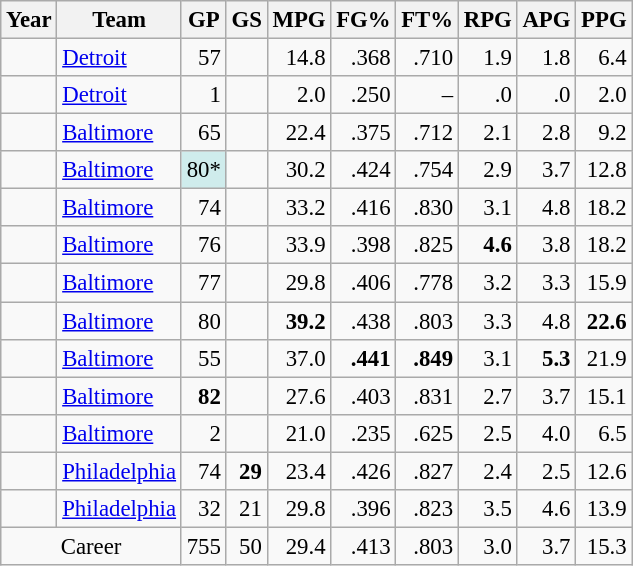<table class="wikitable sortable" style="font-size:95%; text-align:right;">
<tr>
<th>Year</th>
<th>Team</th>
<th>GP</th>
<th>GS</th>
<th>MPG</th>
<th>FG%</th>
<th>FT%</th>
<th>RPG</th>
<th>APG</th>
<th>PPG</th>
</tr>
<tr>
<td style="text-align:left;"></td>
<td style="text-align:left;"><a href='#'>Detroit</a></td>
<td>57</td>
<td></td>
<td>14.8</td>
<td>.368</td>
<td>.710</td>
<td>1.9</td>
<td>1.8</td>
<td>6.4</td>
</tr>
<tr>
<td style="text-align:left;"></td>
<td style="text-align:left;"><a href='#'>Detroit</a></td>
<td>1</td>
<td></td>
<td>2.0</td>
<td>.250</td>
<td>–</td>
<td>.0</td>
<td>.0</td>
<td>2.0</td>
</tr>
<tr>
<td style="text-align:left;"></td>
<td style="text-align:left;"><a href='#'>Baltimore</a></td>
<td>65</td>
<td></td>
<td>22.4</td>
<td>.375</td>
<td>.712</td>
<td>2.1</td>
<td>2.8</td>
<td>9.2</td>
</tr>
<tr>
<td style="text-align:left;"></td>
<td style="text-align:left;"><a href='#'>Baltimore</a></td>
<td style="background:#CFECEC;">80*</td>
<td></td>
<td>30.2</td>
<td>.424</td>
<td>.754</td>
<td>2.9</td>
<td>3.7</td>
<td>12.8</td>
</tr>
<tr>
<td style="text-align:left;"></td>
<td style="text-align:left;"><a href='#'>Baltimore</a></td>
<td>74</td>
<td></td>
<td>33.2</td>
<td>.416</td>
<td>.830</td>
<td>3.1</td>
<td>4.8</td>
<td>18.2</td>
</tr>
<tr>
<td style="text-align:left;"></td>
<td style="text-align:left;"><a href='#'>Baltimore</a></td>
<td>76</td>
<td></td>
<td>33.9</td>
<td>.398</td>
<td>.825</td>
<td><strong>4.6</strong></td>
<td>3.8</td>
<td>18.2</td>
</tr>
<tr>
<td style="text-align:left;"></td>
<td style="text-align:left;"><a href='#'>Baltimore</a></td>
<td>77</td>
<td></td>
<td>29.8</td>
<td>.406</td>
<td>.778</td>
<td>3.2</td>
<td>3.3</td>
<td>15.9</td>
</tr>
<tr>
<td style="text-align:left;"></td>
<td style="text-align:left;"><a href='#'>Baltimore</a></td>
<td>80</td>
<td></td>
<td><strong>39.2</strong></td>
<td>.438</td>
<td>.803</td>
<td>3.3</td>
<td>4.8</td>
<td><strong>22.6</strong></td>
</tr>
<tr>
<td style="text-align:left;"></td>
<td style="text-align:left;"><a href='#'>Baltimore</a></td>
<td>55</td>
<td></td>
<td>37.0</td>
<td><strong>.441</strong></td>
<td><strong>.849</strong></td>
<td>3.1</td>
<td><strong>5.3</strong></td>
<td>21.9</td>
</tr>
<tr>
<td style="text-align:left;"></td>
<td style="text-align:left;"><a href='#'>Baltimore</a></td>
<td><strong>82</strong></td>
<td></td>
<td>27.6</td>
<td>.403</td>
<td>.831</td>
<td>2.7</td>
<td>3.7</td>
<td>15.1</td>
</tr>
<tr>
<td style="text-align:left;"></td>
<td style="text-align:left;"><a href='#'>Baltimore</a></td>
<td>2</td>
<td></td>
<td>21.0</td>
<td>.235</td>
<td>.625</td>
<td>2.5</td>
<td>4.0</td>
<td>6.5</td>
</tr>
<tr>
<td style="text-align:left;"></td>
<td style="text-align:left;"><a href='#'>Philadelphia</a></td>
<td>74</td>
<td><strong>29</strong></td>
<td>23.4</td>
<td>.426</td>
<td>.827</td>
<td>2.4</td>
<td>2.5</td>
<td>12.6</td>
</tr>
<tr>
<td style="text-align:left;"></td>
<td style="text-align:left;"><a href='#'>Philadelphia</a></td>
<td>32</td>
<td>21</td>
<td>29.8</td>
<td>.396</td>
<td>.823</td>
<td>3.5</td>
<td>4.6</td>
<td>13.9</td>
</tr>
<tr>
<td colspan="2" style="text-align:center;">Career</td>
<td>755</td>
<td>50</td>
<td>29.4</td>
<td>.413</td>
<td>.803</td>
<td>3.0</td>
<td>3.7</td>
<td>15.3</td>
</tr>
</table>
